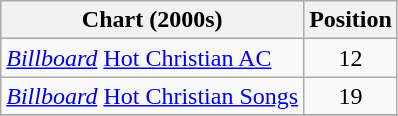<table class="wikitable sortable">
<tr>
<th>Chart (2000s)</th>
<th>Position</th>
</tr>
<tr>
<td><em><a href='#'>Billboard</a></em> <a href='#'>Hot Christian AC</a></td>
<td align="center">12</td>
</tr>
<tr>
<td><em><a href='#'>Billboard</a></em> <a href='#'>Hot Christian Songs</a></td>
<td align="center">19</td>
</tr>
<tr>
</tr>
</table>
